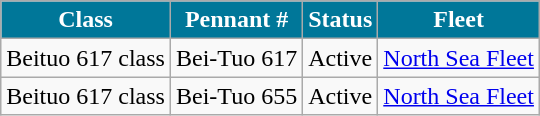<table class="wikitable">
<tr>
<th style="background:#079;color:#fff;">Class</th>
<th style="background:#079;color:#fff;">Pennant #</th>
<th style="background:#079;color:#fff;">Status</th>
<th style="background:#079;color:#fff;">Fleet</th>
</tr>
<tr>
<td>Beituo 617 class</td>
<td>Bei-Tuo 617</td>
<td>Active</td>
<td><a href='#'>North Sea Fleet</a></td>
</tr>
<tr>
<td>Beituo 617 class</td>
<td>Bei-Tuo 655</td>
<td>Active</td>
<td><a href='#'>North Sea Fleet</a></td>
</tr>
</table>
